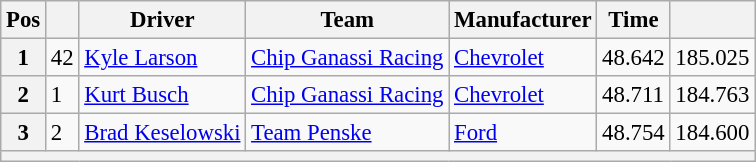<table class="wikitable" style="font-size:95%">
<tr>
<th>Pos</th>
<th></th>
<th>Driver</th>
<th>Team</th>
<th>Manufacturer</th>
<th>Time</th>
<th></th>
</tr>
<tr>
<th>1</th>
<td>42</td>
<td><a href='#'>Kyle Larson</a></td>
<td><a href='#'>Chip Ganassi Racing</a></td>
<td><a href='#'>Chevrolet</a></td>
<td>48.642</td>
<td>185.025</td>
</tr>
<tr>
<th>2</th>
<td>1</td>
<td><a href='#'>Kurt Busch</a></td>
<td><a href='#'>Chip Ganassi Racing</a></td>
<td><a href='#'>Chevrolet</a></td>
<td>48.711</td>
<td>184.763</td>
</tr>
<tr>
<th>3</th>
<td>2</td>
<td><a href='#'>Brad Keselowski</a></td>
<td><a href='#'>Team Penske</a></td>
<td><a href='#'>Ford</a></td>
<td>48.754</td>
<td>184.600</td>
</tr>
<tr>
<th colspan="7"></th>
</tr>
</table>
